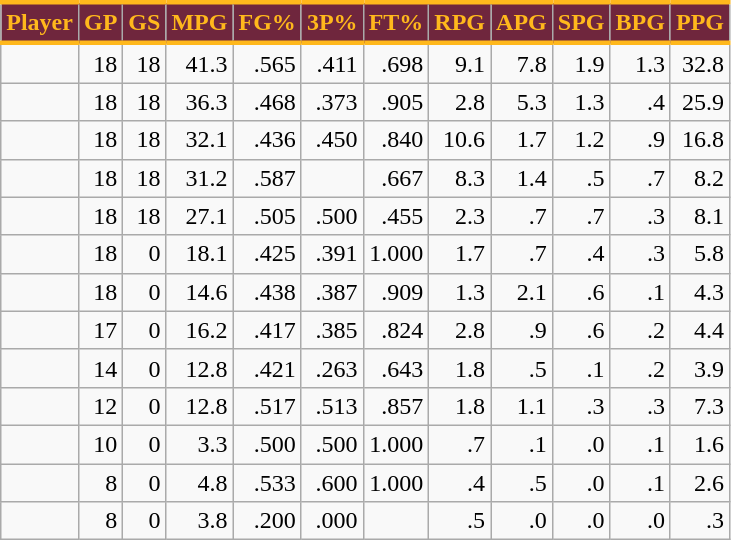<table class="wikitable sortable" style="text-align:right;">
<tr>
<th style="background:#6F263D; color:#FFB81C; border-top:#FFB81C 3px solid; border-bottom:#FFB81C 3px solid;">Player</th>
<th style="background:#6F263D; color:#FFB81C; border-top:#FFB81C 3px solid; border-bottom:#FFB81C 3px solid;">GP</th>
<th style="background:#6F263D; color:#FFB81C; border-top:#FFB81C 3px solid; border-bottom:#FFB81C 3px solid;">GS</th>
<th style="background:#6F263D; color:#FFB81C; border-top:#FFB81C 3px solid; border-bottom:#FFB81C 3px solid;">MPG</th>
<th style="background:#6F263D; color:#FFB81C; border-top:#FFB81C 3px solid; border-bottom:#FFB81C 3px solid;">FG%</th>
<th style="background:#6F263D; color:#FFB81C; border-top:#FFB81C 3px solid; border-bottom:#FFB81C 3px solid;">3P%</th>
<th style="background:#6F263D; color:#FFB81C; border-top:#FFB81C 3px solid; border-bottom:#FFB81C 3px solid;">FT%</th>
<th style="background:#6F263D; color:#FFB81C; border-top:#FFB81C 3px solid; border-bottom:#FFB81C 3px solid;">RPG</th>
<th style="background:#6F263D; color:#FFB81C; border-top:#FFB81C 3px solid; border-bottom:#FFB81C 3px solid;">APG</th>
<th style="background:#6F263D; color:#FFB81C; border-top:#FFB81C 3px solid; border-bottom:#FFB81C 3px solid;">SPG</th>
<th style="background:#6F263D; color:#FFB81C; border-top:#FFB81C 3px solid; border-bottom:#FFB81C 3px solid;">BPG</th>
<th style="background:#6F263D; color:#FFB81C; border-top:#FFB81C 3px solid; border-bottom:#FFB81C 3px solid;">PPG</th>
</tr>
<tr>
<td style="text-align:left;"></td>
<td>18</td>
<td>18</td>
<td>41.3</td>
<td>.565</td>
<td>.411</td>
<td>.698</td>
<td>9.1</td>
<td>7.8</td>
<td>1.9</td>
<td>1.3</td>
<td>32.8</td>
</tr>
<tr>
<td style="text-align:left;"></td>
<td>18</td>
<td>18</td>
<td>36.3</td>
<td>.468</td>
<td>.373</td>
<td>.905</td>
<td>2.8</td>
<td>5.3</td>
<td>1.3</td>
<td>.4</td>
<td>25.9</td>
</tr>
<tr>
<td style="text-align:left;"></td>
<td>18</td>
<td>18</td>
<td>32.1</td>
<td>.436</td>
<td>.450</td>
<td>.840</td>
<td>10.6</td>
<td>1.7</td>
<td>1.2</td>
<td>.9</td>
<td>16.8</td>
</tr>
<tr>
<td style="text-align:left;"></td>
<td>18</td>
<td>18</td>
<td>31.2</td>
<td>.587</td>
<td></td>
<td>.667</td>
<td>8.3</td>
<td>1.4</td>
<td>.5</td>
<td>.7</td>
<td>8.2</td>
</tr>
<tr>
<td style="text-align:left;"></td>
<td>18</td>
<td>18</td>
<td>27.1</td>
<td>.505</td>
<td>.500</td>
<td>.455</td>
<td>2.3</td>
<td>.7</td>
<td>.7</td>
<td>.3</td>
<td>8.1</td>
</tr>
<tr>
<td style="text-align:left;"></td>
<td>18</td>
<td>0</td>
<td>18.1</td>
<td>.425</td>
<td>.391</td>
<td>1.000</td>
<td>1.7</td>
<td>.7</td>
<td>.4</td>
<td>.3</td>
<td>5.8</td>
</tr>
<tr>
<td style="text-align:left;"></td>
<td>18</td>
<td>0</td>
<td>14.6</td>
<td>.438</td>
<td>.387</td>
<td>.909</td>
<td>1.3</td>
<td>2.1</td>
<td>.6</td>
<td>.1</td>
<td>4.3</td>
</tr>
<tr>
<td style="text-align:left;"></td>
<td>17</td>
<td>0</td>
<td>16.2</td>
<td>.417</td>
<td>.385</td>
<td>.824</td>
<td>2.8</td>
<td>.9</td>
<td>.6</td>
<td>.2</td>
<td>4.4</td>
</tr>
<tr>
<td style="text-align:left;"></td>
<td>14</td>
<td>0</td>
<td>12.8</td>
<td>.421</td>
<td>.263</td>
<td>.643</td>
<td>1.8</td>
<td>.5</td>
<td>.1</td>
<td>.2</td>
<td>3.9</td>
</tr>
<tr>
<td style="text-align:left;"></td>
<td>12</td>
<td>0</td>
<td>12.8</td>
<td>.517</td>
<td>.513</td>
<td>.857</td>
<td>1.8</td>
<td>1.1</td>
<td>.3</td>
<td>.3</td>
<td>7.3</td>
</tr>
<tr>
<td style="text-align:left;"></td>
<td>10</td>
<td>0</td>
<td>3.3</td>
<td>.500</td>
<td>.500</td>
<td>1.000</td>
<td>.7</td>
<td>.1</td>
<td>.0</td>
<td>.1</td>
<td>1.6</td>
</tr>
<tr>
<td style="text-align:left;"></td>
<td>8</td>
<td>0</td>
<td>4.8</td>
<td>.533</td>
<td>.600</td>
<td>1.000</td>
<td>.4</td>
<td>.5</td>
<td>.0</td>
<td>.1</td>
<td>2.6</td>
</tr>
<tr>
<td style="text-align:left;"></td>
<td>8</td>
<td>0</td>
<td>3.8</td>
<td>.200</td>
<td>.000</td>
<td></td>
<td>.5</td>
<td>.0</td>
<td>.0</td>
<td>.0</td>
<td>.3</td>
</tr>
</table>
